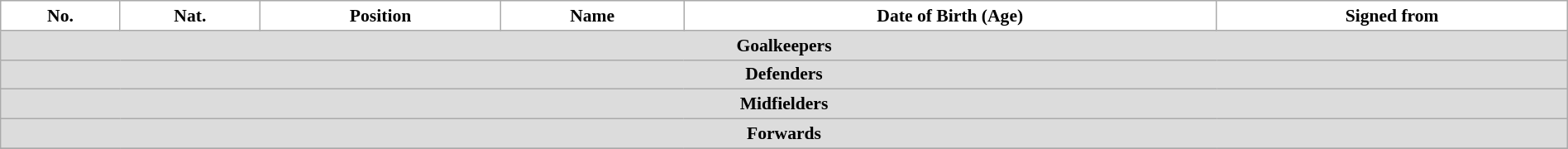<table class="wikitable" style="text-align:center; font-size:90%; width:100%">
<tr>
<th style="background:white; color:black; text-align:center;">No.</th>
<th style="background:white; color:black; text-align:center;">Nat.</th>
<th style="background:white; color:black; text-align:center;">Position</th>
<th style="background:white; color:black; text-align:center;">Name</th>
<th style="background:white; color:black; text-align:center;">Date of Birth (Age)</th>
<th style="background:white; color:black; text-align:center;">Signed from</th>
</tr>
<tr>
<th colspan=10 style="background:#DCDCDC; text-align:center;">Goalkeepers</th>
</tr>
<tr>
<th colspan=10 style="background:#DCDCDC; text-align:center;">Defenders</th>
</tr>
<tr>
<th colspan=10 style="background:#DCDCDC; text-align:center;">Midfielders</th>
</tr>
<tr>
<th colspan=10 style="background:#DCDCDC; text-align:center;">Forwards</th>
</tr>
<tr>
</tr>
</table>
